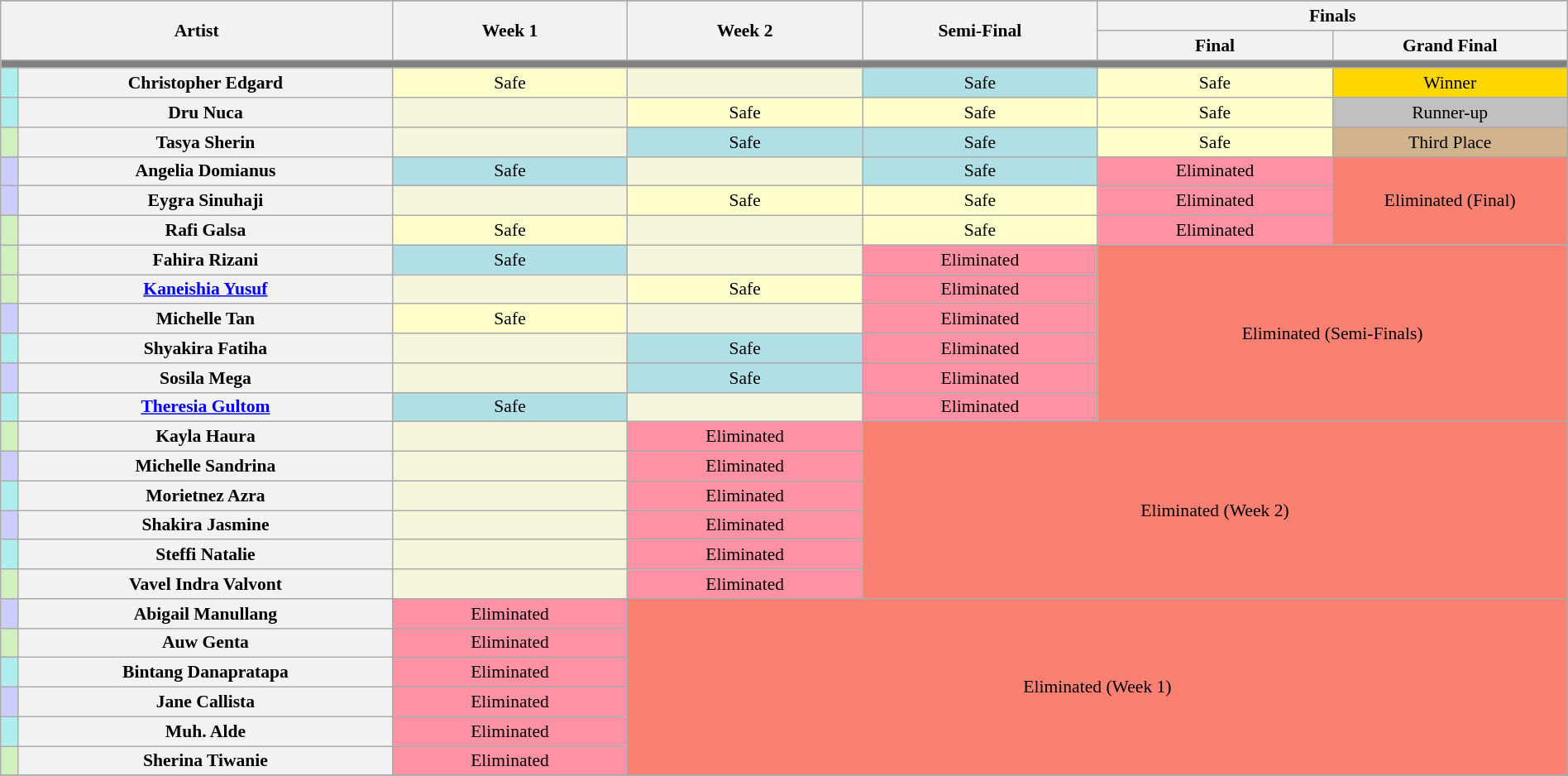<table class="wikitable"  style="text-align:center; font-size:90%; width:100%;">
<tr>
</tr>
<tr>
<th rowspan="2" colspan="2">Artist</th>
<th style="width:15%" rowspan=2 scope="col">Week 1</th>
<th style="width:15%" rowspan=2 scope="col">Week 2</th>
<th style="width:15%" rowspan=2 scope="col">Semi-Final</th>
<th colspan="2">Finals</th>
</tr>
<tr>
<th style="width:15%">Final</th>
<th style="width:15%">Grand Final</th>
</tr>
<tr>
<th colspan="8" style="background:gray;"></th>
</tr>
<tr>
<th style="background:#afeeee"></th>
<th>Christopher Edgard</th>
<td style="background:#ffc;">Safe</td>
<td style="background:#F5F5DC;"></td>
<td style="background:#b0e0e6">Safe</td>
<td style="background:#ffc;">Safe</td>
<td style="background:gold;">Winner</td>
</tr>
<tr>
<th style="background:#afeeee"></th>
<th>Dru Nuca</th>
<td style="background:#F5F5DC;"></td>
<td style="background:#ffc;">Safe</td>
<td style="background:#ffc;">Safe</td>
<td style="background:#ffc;">Safe</td>
<td style="background:silver;">Runner-up</td>
</tr>
<tr>
<th style="background:#d0f0c0;"></th>
<th>Tasya Sherin</th>
<td style="background:#F5F5DC;"></td>
<td style="background:#b0e0e6">Safe</td>
<td style="background:#b0e0e6">Safe</td>
<td style="background:#ffc;">Safe</td>
<td style="background:tan;">Third Place</td>
</tr>
<tr>
<th style="background:#ccf"></th>
<th>Angelia Domianus</th>
<td style="background:#b0e0e6">Safe</td>
<td style="background:#F5F5DC;"></td>
<td style="background:#b0e0e6">Safe</td>
<td style="background:#FF91A4;">Eliminated</td>
<td rowspan="3" colspan="3" style="background:salmon;">Eliminated (Final)</td>
</tr>
<tr>
<th style="background:#ccf"></th>
<th>Eygra Sinuhaji</th>
<td style="background:#F5F5DC;"></td>
<td style="background:#ffc;">Safe</td>
<td style="background:#ffc;">Safe</td>
<td style="background:#FF91A4;">Eliminated</td>
</tr>
<tr>
<th style="background:#d0f0c0;"></th>
<th>Rafi Galsa</th>
<td style="background:#ffc;">Safe</td>
<td style="background:#F5F5DC;"></td>
<td style="background:#ffc;">Safe</td>
<td style="background:#FF91A4;">Eliminated</td>
</tr>
<tr>
<th style="background:#d0f0c0;"></th>
<th>Fahira Rizani</th>
<td style="background:#b0e0e6">Safe</td>
<td style="background:#F5F5DC;"></td>
<td style="background:#FF91A4;">Eliminated</td>
<td rowspan="6" colspan="3" style="background:salmon;">Eliminated (Semi-Finals)</td>
</tr>
<tr>
<th style="background:#d0f0c0;"></th>
<th><a href='#'>Kaneishia Yusuf</a></th>
<td style="background:#F5F5DC;"></td>
<td style="background:#ffc;">Safe</td>
<td style="background:#FF91A4;">Eliminated</td>
</tr>
<tr>
<th style="background:#ccf"></th>
<th>Michelle Tan</th>
<td style="background:#ffc;">Safe</td>
<td style="background:#F5F5DC;"></td>
<td style="background:#FF91A4;">Eliminated</td>
</tr>
<tr>
<th style="background:#afeeee"></th>
<th>Shyakira Fatiha</th>
<td style="background:#F5F5DC;"></td>
<td style="background:#b0e0e6">Safe</td>
<td style="background:#FF91A4;">Eliminated</td>
</tr>
<tr>
<th style="background:#ccf"></th>
<th>Sosila Mega</th>
<td style="background:#F5F5DC;"></td>
<td style="background:#b0e0e6">Safe</td>
<td style="background:#FF91A4;">Eliminated</td>
</tr>
<tr>
<th style="background:#afeeee"></th>
<th><a href='#'>Theresia Gultom</a></th>
<td style="background:#b0e0e6">Safe</td>
<td style="background:#F5F5DC;"></td>
<td style="background:#FF91A4;">Eliminated</td>
</tr>
<tr>
<th style="background:#d0f0c0;"></th>
<th>Kayla Haura</th>
<td style="background:#F5F5DC;"></td>
<td style="background:#FF91A4;">Eliminated</td>
<td rowspan="6" colspan="3" style="background:salmon;">Eliminated (Week 2)</td>
</tr>
<tr>
<th style="background:#ccf"></th>
<th>Michelle Sandrina</th>
<td style="background:#F5F5DC;"></td>
<td style="background:#FF91A4;">Eliminated</td>
</tr>
<tr>
<th style="background:#afeeee"></th>
<th>Morietnez Azra</th>
<td style="background:#F5F5DC;"></td>
<td style="background:#FF91A4;">Eliminated</td>
</tr>
<tr>
<th style="background:#ccf"></th>
<th>Shakira Jasmine</th>
<td style="background:#F5F5DC;"></td>
<td style="background:#FF91A4;">Eliminated</td>
</tr>
<tr>
<th style="background:#afeeee"></th>
<th>Steffi Natalie</th>
<td style="background:#F5F5DC;"></td>
<td style="background:#FF91A4;">Eliminated</td>
</tr>
<tr>
<th style="background:#d0f0c0;"></th>
<th>Vavel Indra Valvont</th>
<td style="background:#F5F5DC;"></td>
<td style="background:#FF91A4;">Eliminated</td>
</tr>
<tr>
<th style="background:#ccf"></th>
<th>Abigail Manullang</th>
<td style="background:#FF91A4;">Eliminated</td>
<td rowspan="6" colspan="6" style="background:salmon;">Eliminated  (Week 1)</td>
</tr>
<tr>
<th style="background:#d0f0c0;"></th>
<th>Auw Genta</th>
<td style="background:#FF91A4;">Eliminated</td>
</tr>
<tr>
<th style="background:#afeeee"></th>
<th>Bintang Danapratapa</th>
<td style="background:#FF91A4;">Eliminated</td>
</tr>
<tr>
<th style="background:#ccf"></th>
<th>Jane Callista</th>
<td style="background:#FF91A4;">Eliminated</td>
</tr>
<tr>
<th style="background:#afeeee"></th>
<th>Muh. Alde</th>
<td style="background:#FF91A4;">Eliminated</td>
</tr>
<tr>
<th style="background:#d0f0c0;"></th>
<th>Sherina Tiwanie</th>
<td style="background:#FF91A4;">Eliminated</td>
</tr>
<tr>
</tr>
</table>
